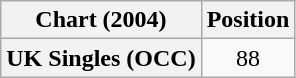<table class="wikitable plainrowheaders" style="text-align:center">
<tr>
<th scope="col">Chart (2004)</th>
<th scope="col">Position</th>
</tr>
<tr>
<th scope="row">UK Singles (OCC)</th>
<td>88</td>
</tr>
</table>
